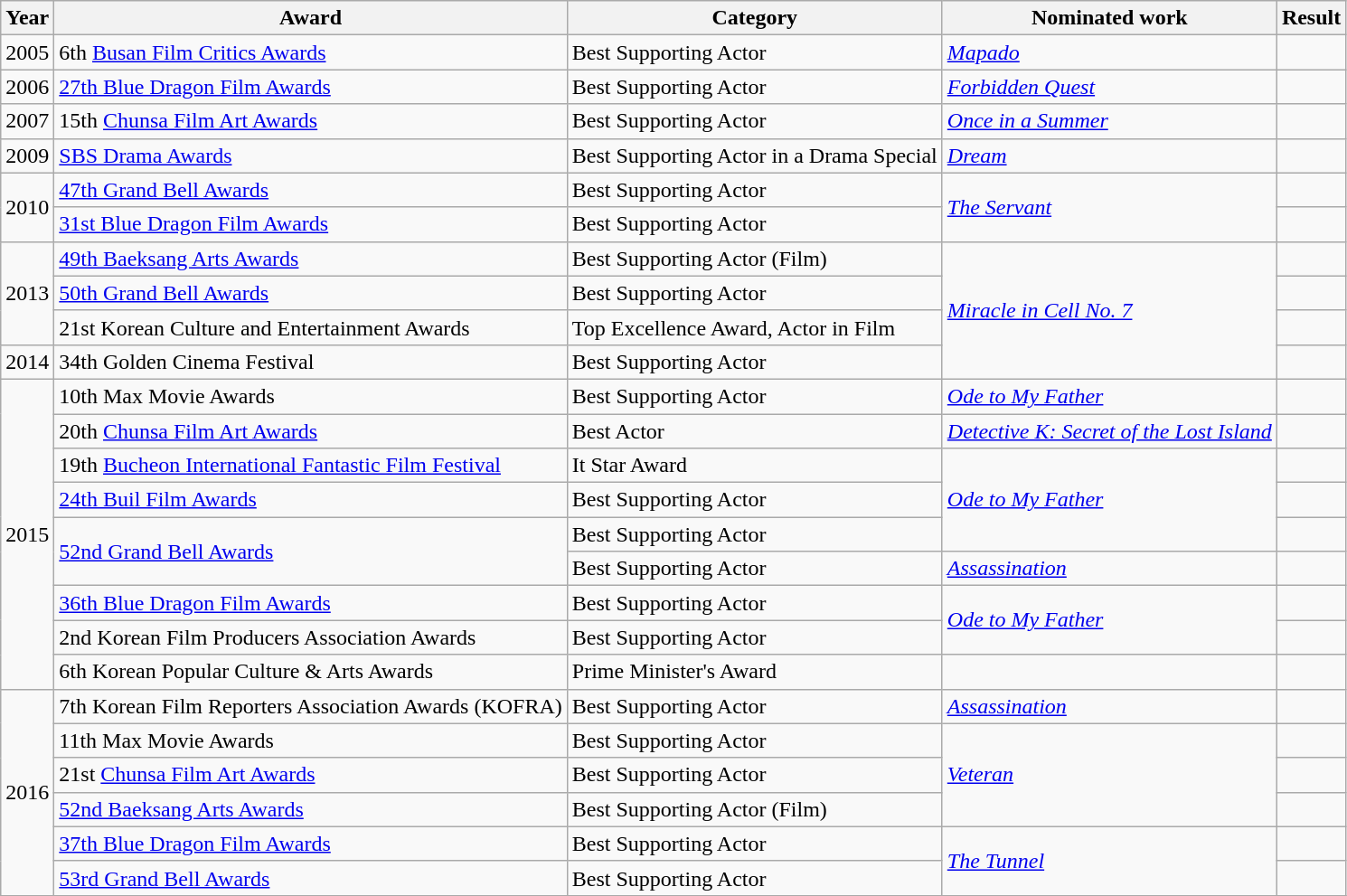<table class="wikitable sortable">
<tr>
<th>Year</th>
<th>Award</th>
<th>Category</th>
<th>Nominated work</th>
<th>Result</th>
</tr>
<tr>
<td>2005</td>
<td>6th <a href='#'>Busan Film Critics Awards</a></td>
<td>Best Supporting Actor</td>
<td><em><a href='#'>Mapado</a></em></td>
<td></td>
</tr>
<tr>
<td>2006</td>
<td><a href='#'>27th Blue Dragon Film Awards</a></td>
<td>Best Supporting Actor</td>
<td><em><a href='#'>Forbidden Quest</a></em></td>
<td></td>
</tr>
<tr>
<td>2007</td>
<td>15th <a href='#'>Chunsa Film Art Awards</a></td>
<td>Best Supporting Actor</td>
<td><em><a href='#'>Once in a Summer</a></em></td>
<td></td>
</tr>
<tr>
<td>2009</td>
<td><a href='#'>SBS Drama Awards</a></td>
<td>Best Supporting Actor in a Drama Special</td>
<td><em><a href='#'>Dream</a></em></td>
<td></td>
</tr>
<tr>
<td rowspan=2>2010</td>
<td><a href='#'>47th Grand Bell Awards</a></td>
<td>Best Supporting Actor</td>
<td rowspan=2><em><a href='#'>The Servant</a></em></td>
<td></td>
</tr>
<tr>
<td><a href='#'>31st Blue Dragon Film Awards</a></td>
<td>Best Supporting Actor</td>
<td></td>
</tr>
<tr>
<td rowspan=3>2013</td>
<td><a href='#'>49th Baeksang Arts Awards</a></td>
<td>Best Supporting Actor (Film)</td>
<td rowspan=4><em><a href='#'>Miracle in Cell No. 7</a></em></td>
<td></td>
</tr>
<tr>
<td><a href='#'>50th Grand Bell Awards</a></td>
<td>Best Supporting Actor</td>
<td></td>
</tr>
<tr>
<td>21st Korean Culture and Entertainment Awards</td>
<td>Top Excellence Award, Actor in Film</td>
<td></td>
</tr>
<tr>
<td>2014</td>
<td>34th Golden Cinema Festival</td>
<td>Best Supporting Actor</td>
<td></td>
</tr>
<tr>
<td rowspan=9>2015</td>
<td>10th Max Movie Awards</td>
<td>Best Supporting Actor</td>
<td><em><a href='#'>Ode to My Father</a></em></td>
<td></td>
</tr>
<tr>
<td>20th <a href='#'>Chunsa Film Art Awards</a></td>
<td>Best Actor</td>
<td><em><a href='#'>Detective K: Secret of the Lost Island</a></em></td>
<td></td>
</tr>
<tr>
<td>19th <a href='#'>Bucheon International Fantastic Film Festival</a></td>
<td>It Star Award</td>
<td rowspan=3><em><a href='#'>Ode to My Father</a></em></td>
<td></td>
</tr>
<tr>
<td><a href='#'>24th Buil Film Awards</a></td>
<td>Best Supporting Actor</td>
<td></td>
</tr>
<tr>
<td rowspan=2><a href='#'>52nd Grand Bell Awards</a></td>
<td>Best Supporting Actor</td>
<td></td>
</tr>
<tr>
<td>Best Supporting Actor</td>
<td><em><a href='#'>Assassination</a></em></td>
<td></td>
</tr>
<tr>
<td><a href='#'>36th Blue Dragon Film Awards</a></td>
<td>Best Supporting Actor</td>
<td rowspan=2><em><a href='#'>Ode to My Father</a></em></td>
<td></td>
</tr>
<tr>
<td>2nd Korean Film Producers Association Awards</td>
<td>Best Supporting Actor</td>
<td></td>
</tr>
<tr>
<td>6th Korean Popular Culture & Arts Awards</td>
<td>Prime Minister's Award</td>
<td></td>
<td></td>
</tr>
<tr>
<td rowspan="6">2016</td>
<td>7th Korean Film Reporters Association Awards (KOFRA)</td>
<td>Best Supporting Actor</td>
<td><em><a href='#'>Assassination</a></em></td>
<td></td>
</tr>
<tr>
<td>11th Max Movie Awards</td>
<td>Best Supporting Actor</td>
<td rowspan=3><em><a href='#'>Veteran</a></em></td>
<td></td>
</tr>
<tr>
<td>21st <a href='#'>Chunsa Film Art Awards</a></td>
<td>Best Supporting Actor</td>
<td></td>
</tr>
<tr>
<td><a href='#'>52nd Baeksang Arts Awards</a></td>
<td>Best Supporting Actor (Film)</td>
<td></td>
</tr>
<tr>
<td><a href='#'>37th Blue Dragon Film Awards</a></td>
<td>Best Supporting Actor</td>
<td rowspan=2><a href='#'><em>The Tunnel</em></a></td>
<td></td>
</tr>
<tr>
<td><a href='#'>53rd Grand Bell Awards</a></td>
<td>Best Supporting Actor</td>
<td></td>
</tr>
<tr>
</tr>
</table>
